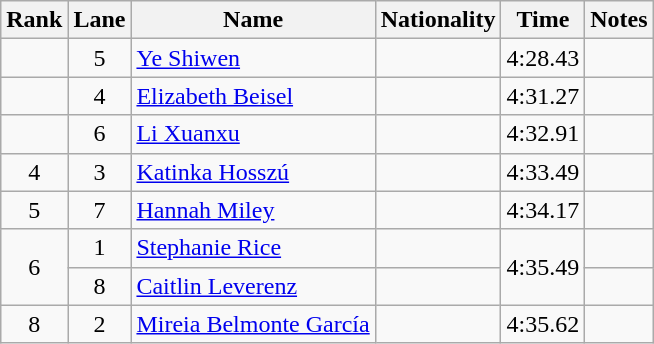<table class="wikitable sortable" style="text-align:center">
<tr>
<th>Rank</th>
<th>Lane</th>
<th>Name</th>
<th>Nationality</th>
<th>Time</th>
<th>Notes</th>
</tr>
<tr>
<td></td>
<td>5</td>
<td align=left><a href='#'>Ye Shiwen</a></td>
<td align=left></td>
<td>4:28.43</td>
<td></td>
</tr>
<tr>
<td></td>
<td>4</td>
<td align=left><a href='#'>Elizabeth Beisel</a></td>
<td align=left></td>
<td>4:31.27</td>
<td></td>
</tr>
<tr>
<td></td>
<td>6</td>
<td align=left><a href='#'>Li Xuanxu</a></td>
<td align=left></td>
<td>4:32.91</td>
<td></td>
</tr>
<tr>
<td>4</td>
<td>3</td>
<td align=left><a href='#'>Katinka Hosszú</a></td>
<td align=left></td>
<td>4:33.49</td>
<td></td>
</tr>
<tr>
<td>5</td>
<td>7</td>
<td align=left><a href='#'>Hannah Miley</a></td>
<td align=left></td>
<td>4:34.17</td>
<td></td>
</tr>
<tr>
<td rowspan=2>6</td>
<td>1</td>
<td align=left><a href='#'>Stephanie Rice</a></td>
<td align=left></td>
<td rowspan=2>4:35.49</td>
<td></td>
</tr>
<tr>
<td>8</td>
<td align=left><a href='#'>Caitlin Leverenz</a></td>
<td align=left></td>
<td></td>
</tr>
<tr>
<td>8</td>
<td>2</td>
<td align=left><a href='#'>Mireia Belmonte García</a></td>
<td align=left></td>
<td>4:35.62</td>
<td></td>
</tr>
</table>
